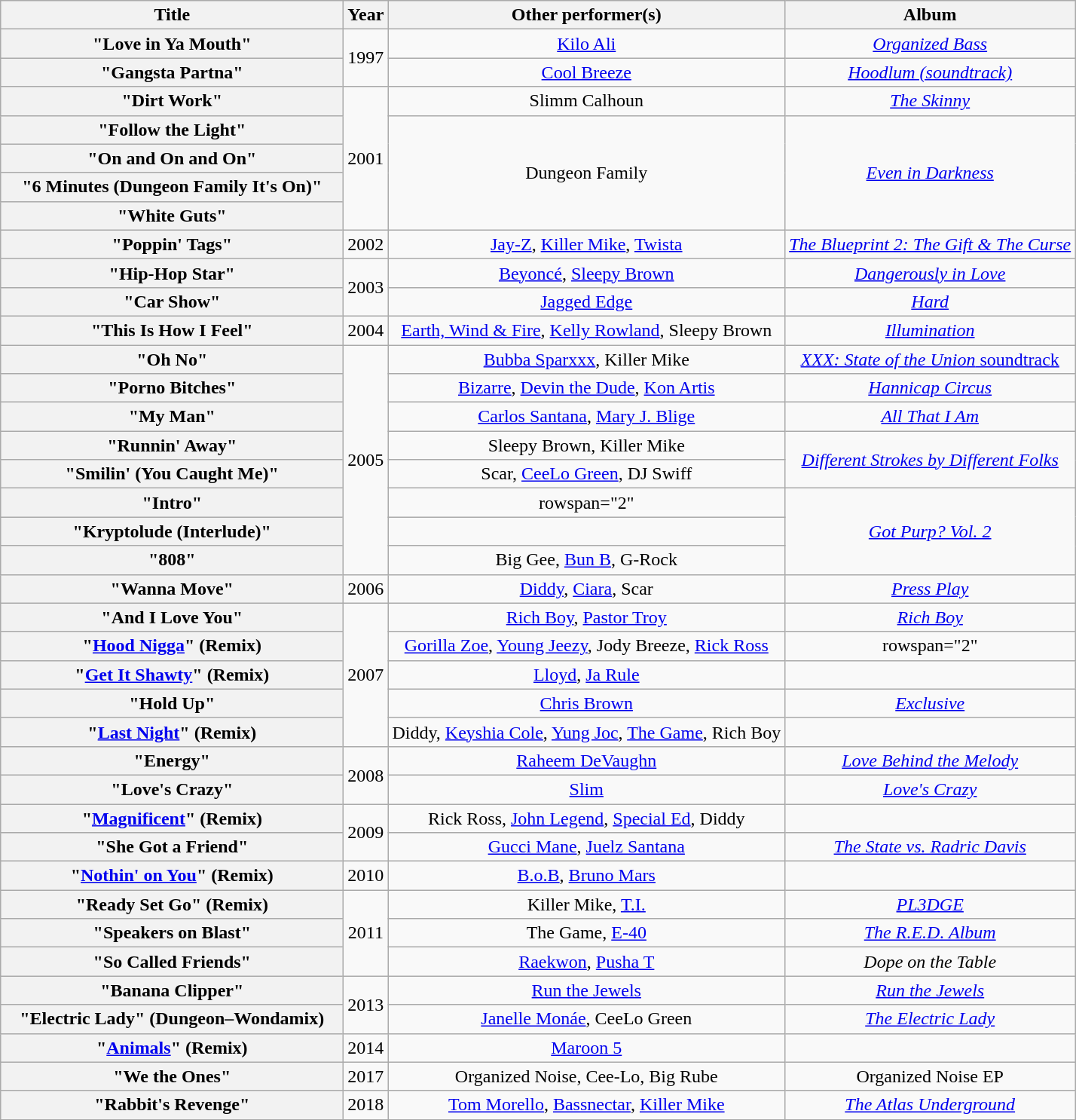<table class="wikitable plainrowheaders" style="text-align:center;">
<tr>
<th scope="col" style="width:18.5em;">Title</th>
<th scope="col">Year</th>
<th scope="col">Other performer(s)</th>
<th scope="col">Album</th>
</tr>
<tr>
<th scope="row">"Love in Ya Mouth"</th>
<td rowspan="2">1997</td>
<td><a href='#'>Kilo Ali</a></td>
<td><em><a href='#'>Organized Bass</a></em></td>
</tr>
<tr>
<th scope="row">"Gangsta Partna"</th>
<td><a href='#'>Cool Breeze</a></td>
<td><em><a href='#'>Hoodlum (soundtrack)</a></em></td>
</tr>
<tr>
<th scope="row">"Dirt Work"</th>
<td rowspan="5">2001</td>
<td>Slimm Calhoun</td>
<td><em><a href='#'>The Skinny</a></em></td>
</tr>
<tr>
<th scope="row">"Follow the Light"</th>
<td rowspan="4">Dungeon Family</td>
<td rowspan="4"><em><a href='#'>Even in Darkness</a></em></td>
</tr>
<tr>
<th scope="row">"On and On and On"</th>
</tr>
<tr>
<th scope="row">"6 Minutes (Dungeon Family It's On)"</th>
</tr>
<tr>
<th scope="row">"White Guts"</th>
</tr>
<tr>
<th scope="row">"Poppin' Tags"</th>
<td>2002</td>
<td><a href='#'>Jay-Z</a>, <a href='#'>Killer Mike</a>, <a href='#'>Twista</a></td>
<td><em><a href='#'>The Blueprint 2: The Gift & The Curse</a></em></td>
</tr>
<tr>
<th scope="row">"Hip-Hop Star"</th>
<td rowspan="2">2003</td>
<td><a href='#'>Beyoncé</a>, <a href='#'>Sleepy Brown</a></td>
<td><em><a href='#'>Dangerously in Love</a></em></td>
</tr>
<tr>
<th scope="row">"Car Show"</th>
<td><a href='#'>Jagged Edge</a></td>
<td><em><a href='#'>Hard</a></em></td>
</tr>
<tr>
<th scope="row">"This Is How I Feel"</th>
<td>2004</td>
<td><a href='#'>Earth, Wind & Fire</a>, <a href='#'>Kelly Rowland</a>, Sleepy Brown</td>
<td><em><a href='#'>Illumination</a></em></td>
</tr>
<tr>
<th scope="row">"Oh No"</th>
<td rowspan="8">2005</td>
<td><a href='#'>Bubba Sparxxx</a>, Killer Mike</td>
<td><a href='#'><em>XXX: State of the Union</em> soundtrack</a></td>
</tr>
<tr>
<th scope="row">"Porno Bitches"</th>
<td><a href='#'>Bizarre</a>, <a href='#'>Devin the Dude</a>, <a href='#'>Kon Artis</a></td>
<td><em><a href='#'>Hannicap Circus</a></em></td>
</tr>
<tr>
<th scope="row">"My Man"</th>
<td><a href='#'>Carlos Santana</a>, <a href='#'>Mary J. Blige</a></td>
<td><em><a href='#'>All That I Am</a></em></td>
</tr>
<tr>
<th scope="row">"Runnin' Away"</th>
<td>Sleepy Brown, Killer Mike</td>
<td rowspan="2"><em><a href='#'>Different Strokes by Different Folks</a></em></td>
</tr>
<tr>
<th scope="row">"Smilin' (You Caught Me)"</th>
<td>Scar, <a href='#'>CeeLo Green</a>, DJ Swiff</td>
</tr>
<tr>
<th scope="row">"Intro"</th>
<td>rowspan="2" </td>
<td rowspan="3"><em><a href='#'>Got Purp? Vol. 2</a></em></td>
</tr>
<tr>
<th scope="row">"Kryptolude (Interlude)"</th>
</tr>
<tr>
<th scope="row">"808"</th>
<td>Big Gee, <a href='#'>Bun B</a>, G-Rock</td>
</tr>
<tr>
<th scope="row">"Wanna Move"</th>
<td>2006</td>
<td><a href='#'>Diddy</a>, <a href='#'>Ciara</a>, Scar</td>
<td><em><a href='#'>Press Play</a></em></td>
</tr>
<tr>
<th scope="row">"And I Love You"</th>
<td rowspan="5">2007</td>
<td><a href='#'>Rich Boy</a>, <a href='#'>Pastor Troy</a></td>
<td><em><a href='#'>Rich Boy</a></em></td>
</tr>
<tr>
<th scope="row">"<a href='#'>Hood Nigga</a>" (Remix)</th>
<td><a href='#'>Gorilla Zoe</a>, <a href='#'>Young Jeezy</a>, Jody Breeze, <a href='#'>Rick Ross</a></td>
<td>rowspan="2" </td>
</tr>
<tr>
<th scope="row">"<a href='#'>Get It Shawty</a>" (Remix)</th>
<td><a href='#'>Lloyd</a>, <a href='#'>Ja Rule</a></td>
</tr>
<tr>
<th scope="row">"Hold Up"</th>
<td><a href='#'>Chris Brown</a></td>
<td><em><a href='#'>Exclusive</a></em></td>
</tr>
<tr>
<th scope="row">"<a href='#'>Last Night</a>" (Remix)</th>
<td>Diddy, <a href='#'>Keyshia Cole</a>, <a href='#'>Yung Joc</a>, <a href='#'>The Game</a>, Rich Boy</td>
<td></td>
</tr>
<tr>
<th scope="row">"Energy"</th>
<td rowspan="2">2008</td>
<td><a href='#'>Raheem DeVaughn</a></td>
<td><em><a href='#'>Love Behind the Melody</a></em></td>
</tr>
<tr>
<th scope="row">"Love's Crazy"</th>
<td><a href='#'>Slim</a></td>
<td><em><a href='#'>Love's Crazy</a></em></td>
</tr>
<tr>
<th scope="row">"<a href='#'>Magnificent</a>" (Remix)</th>
<td rowspan="2">2009</td>
<td>Rick Ross, <a href='#'>John Legend</a>, <a href='#'>Special Ed</a>, Diddy</td>
<td></td>
</tr>
<tr>
<th scope="row">"She Got a Friend"</th>
<td><a href='#'>Gucci Mane</a>, <a href='#'>Juelz Santana</a></td>
<td><em><a href='#'>The State vs. Radric Davis</a></em></td>
</tr>
<tr>
<th scope="row">"<a href='#'>Nothin' on You</a>" (Remix)</th>
<td>2010</td>
<td><a href='#'>B.o.B</a>, <a href='#'>Bruno Mars</a></td>
<td></td>
</tr>
<tr>
<th scope="row">"Ready Set Go" (Remix)</th>
<td rowspan="3">2011</td>
<td>Killer Mike, <a href='#'>T.I.</a></td>
<td><em><a href='#'>PL3DGE</a></em></td>
</tr>
<tr>
<th scope="row">"Speakers on Blast"</th>
<td>The Game, <a href='#'>E-40</a></td>
<td><em><a href='#'>The R.E.D. Album</a></em></td>
</tr>
<tr>
<th scope="row">"So Called Friends"</th>
<td><a href='#'>Raekwon</a>, <a href='#'>Pusha T</a></td>
<td><em>Dope on the Table</em></td>
</tr>
<tr>
<th scope="row">"Banana Clipper"</th>
<td rowspan="2">2013</td>
<td><a href='#'>Run the Jewels</a></td>
<td><em><a href='#'>Run the Jewels</a></em></td>
</tr>
<tr>
<th scope="row">"Electric Lady" (Dungeon–Wondamix)</th>
<td><a href='#'>Janelle Monáe</a>, CeeLo Green</td>
<td><em><a href='#'>The Electric Lady</a></em></td>
</tr>
<tr>
<th scope="row">"<a href='#'>Animals</a>" (Remix)</th>
<td>2014</td>
<td><a href='#'>Maroon 5</a></td>
<td></td>
</tr>
<tr>
<th>"We the Ones"</th>
<td>2017</td>
<td>Organized Noise, Cee-Lo, Big Rube</td>
<td>Organized Noise EP</td>
</tr>
<tr>
<th scope="row">"Rabbit's Revenge"</th>
<td>2018</td>
<td><a href='#'>Tom Morello</a>, <a href='#'>Bassnectar</a>, <a href='#'>Killer Mike</a></td>
<td><em><a href='#'>The Atlas Underground</a></em></td>
</tr>
<tr>
</tr>
</table>
